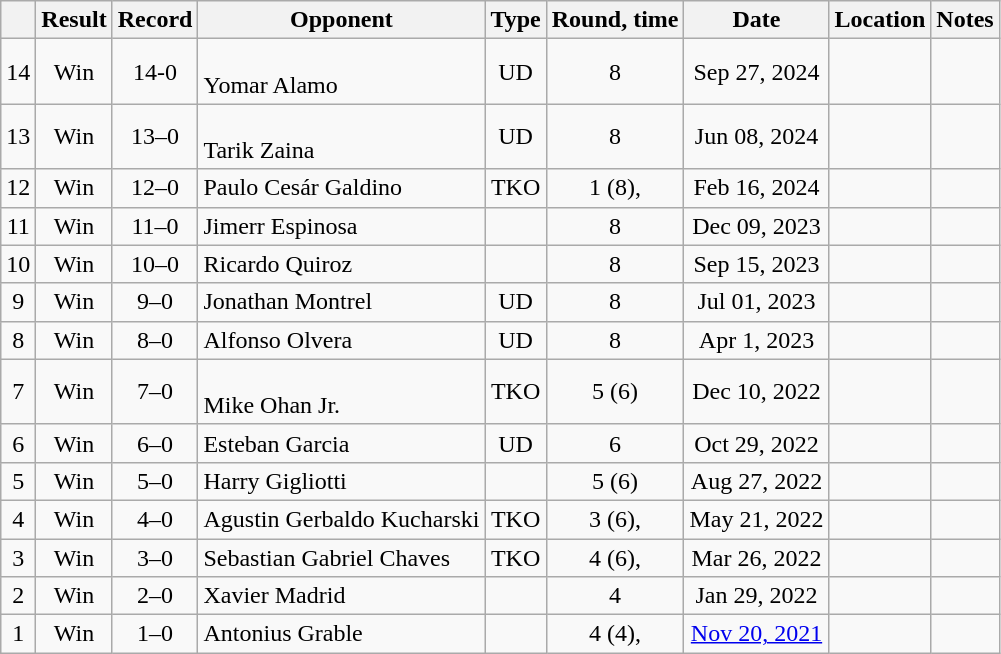<table class="wikitable" style="text-align:center">
<tr>
<th></th>
<th>Result</th>
<th>Record</th>
<th>Opponent</th>
<th>Type</th>
<th>Round, time</th>
<th>Date</th>
<th>Location</th>
<th>Notes</th>
</tr>
<tr>
<td>14</td>
<td> Win</td>
<td>14-0</td>
<td style="text-align:left;"><br>Yomar Alamo</td>
<td>UD</td>
<td>8</td>
<td>Sep 27, 2024</td>
<td style="text-align:left;"></td>
</tr>
<tr>
<td>13</td>
<td> Win</td>
<td>13–0</td>
<td style="text-align:left;"><br>Tarik Zaina</td>
<td>UD</td>
<td>8</td>
<td>Jun 08, 2024</td>
<td style="text-align:left;"></td>
<td></td>
</tr>
<tr>
<td>12</td>
<td>Win</td>
<td>12–0</td>
<td style="text-align:left;">Paulo Cesár Galdino</td>
<td>TKO</td>
<td>1 (8), </td>
<td>Feb 16, 2024</td>
<td style="text-align:left;"></td>
<td></td>
</tr>
<tr>
<td>11</td>
<td> Win</td>
<td>11–0</td>
<td style="text-align:left;">Jimerr Espinosa</td>
<td></td>
<td>8</td>
<td>Dec 09, 2023</td>
<td style="text-align:left;"><br></td>
<td></td>
</tr>
<tr>
<td>10</td>
<td> Win</td>
<td>10–0</td>
<td style="text-align:left;">Ricardo Quiroz</td>
<td></td>
<td>8</td>
<td>Sep 15, 2023</td>
<td style="text-align:left;"></td>
<td></td>
</tr>
<tr>
<td>9</td>
<td>Win</td>
<td>9–0</td>
<td style="text-align:left;">Jonathan Montrel</td>
<td>UD</td>
<td>8</td>
<td>Jul 01, 2023</td>
<td align=left></td>
<td></td>
</tr>
<tr>
<td>8</td>
<td> Win</td>
<td>8–0</td>
<td style="text-align:left;">Alfonso Olvera</td>
<td>UD</td>
<td>8</td>
<td>Apr 1, 2023</td>
<td style="text-align:left;"></td>
<td></td>
</tr>
<tr>
<td>7</td>
<td>Win</td>
<td>7–0</td>
<td style="text-align:left;"><br>Mike Ohan Jr.</td>
<td>TKO</td>
<td>5 (6) </td>
<td>Dec 10, 2022</td>
<td style="text-align:left;"></td>
<td></td>
</tr>
<tr>
<td>6</td>
<td>Win</td>
<td>6–0</td>
<td style="text-align:left;">Esteban Garcia</td>
<td>UD</td>
<td>6</td>
<td>Oct 29, 2022</td>
<td style="text-align:left;"></td>
<td></td>
</tr>
<tr>
<td>5</td>
<td>Win</td>
<td>5–0</td>
<td style="text-align:left;">Harry Gigliotti</td>
<td></td>
<td>5 (6) </td>
<td>Aug 27, 2022</td>
<td style="text-align:left;"></td>
<td></td>
</tr>
<tr>
<td>4</td>
<td>Win</td>
<td>4–0</td>
<td style="text-align:left;">Agustin Gerbaldo Kucharski</td>
<td>TKO</td>
<td>3 (6), </td>
<td>May 21, 2022</td>
<td style="text-align:left;"></td>
<td></td>
</tr>
<tr>
<td>3</td>
<td>Win</td>
<td>3–0</td>
<td style="text-align:left;">Sebastian Gabriel Chaves</td>
<td>TKO</td>
<td>4 (6), </td>
<td>Mar 26, 2022</td>
<td style="text-align:left;"></td>
<td></td>
</tr>
<tr>
<td>2</td>
<td>Win</td>
<td>2–0</td>
<td style="text-align:left;">Xavier Madrid</td>
<td></td>
<td>4</td>
<td>Jan 29, 2022</td>
<td style="text-align:left;"></td>
<td></td>
</tr>
<tr>
<td>1</td>
<td>Win</td>
<td>1–0</td>
<td style="text-align:left;">Antonius Grable</td>
<td></td>
<td>4 (4), </td>
<td><a href='#'>Nov 20, 2021</a></td>
<td style="text-align:left;"></td>
<td></td>
</tr>
</table>
